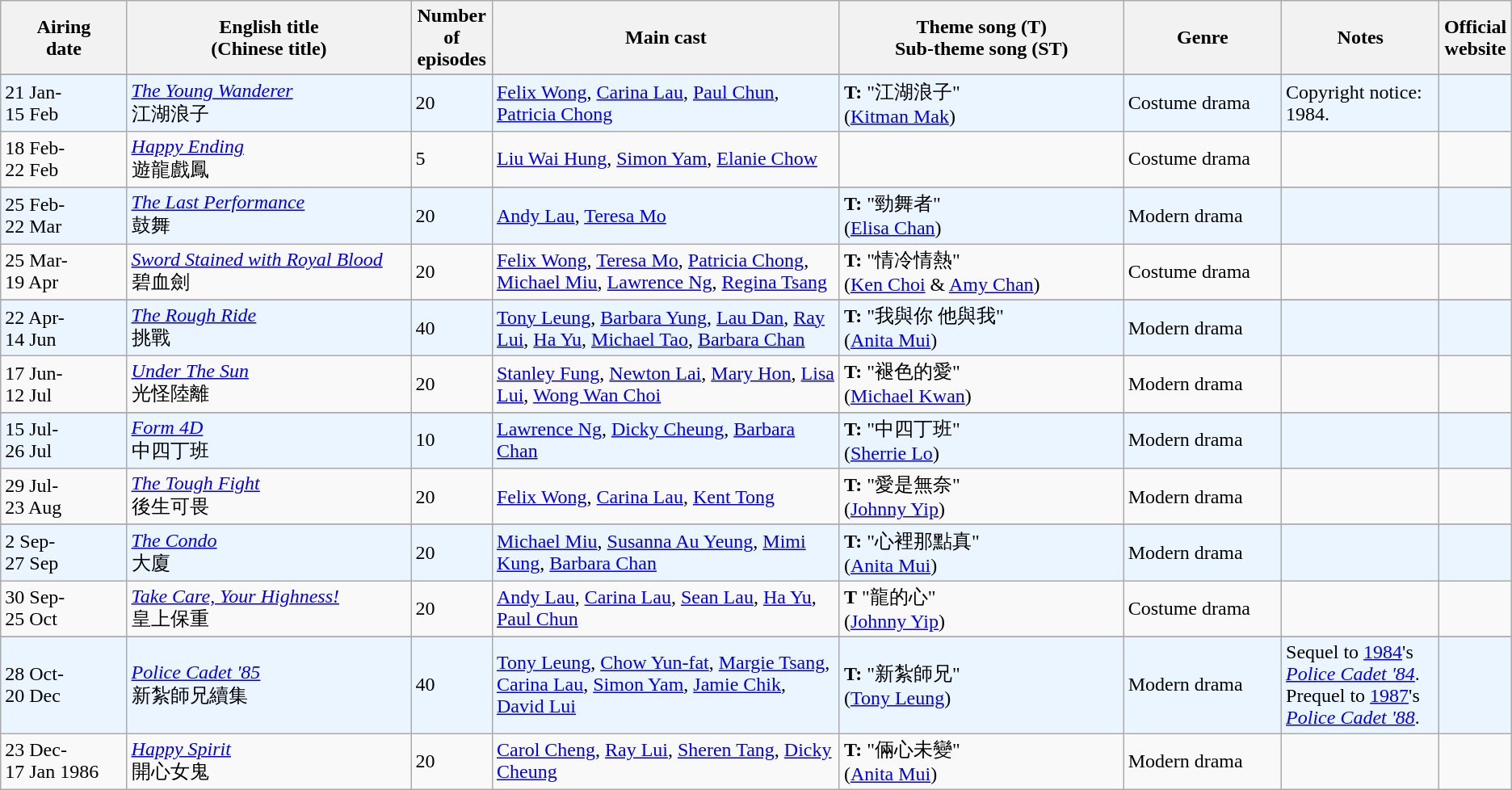<table class="wikitable">
<tr>
<th align=center width=8% bgcolor="silver">Airing<br>date</th>
<th align=center width=18% bgcolor="silver">English title <br> (Chinese title)</th>
<th align=center width=5% bgcolor="silver">Number of episodes</th>
<th align=center width=22% bgcolor="silver">Main cast</th>
<th align=center width=18% bgcolor="silver">Theme song (T) <br>Sub-theme song (ST)</th>
<th align=center width=10% bgcolor="silver">Genre</th>
<th align=center width=10% bgcolor="silver">Notes</th>
<th align=center width=1% bgcolor="silver">Official website</th>
</tr>
<tr>
</tr>
<tr ---- bgcolor="#ebf5ff">
<td>21 Jan- <br> 15 Feb</td>
<td><em><a href='#'>The Young Wanderer</a></em> <br> 江湖浪子</td>
<td>20</td>
<td><a href='#'>Felix Wong</a>, <a href='#'>Carina Lau</a>, <a href='#'>Paul Chun</a>, <a href='#'>Patricia Chong</a></td>
<td><strong>T:</strong> "江湖浪子" <br> (<a href='#'>Kitman Mak</a>)</td>
<td>Costume drama</td>
<td>Copyright notice: 1984.</td>
<td></td>
</tr>
<tr>
<td>18 Feb- <br> 22 Feb</td>
<td><em><a href='#'>Happy Ending</a></em><br> 遊龍戲鳳</td>
<td>5</td>
<td><a href='#'>Liu Wai Hung</a>, <a href='#'>Simon Yam</a>, <a href='#'>Elanie Chow</a></td>
<td></td>
<td>Costume drama</td>
<td></td>
<td></td>
</tr>
<tr>
</tr>
<tr ---- bgcolor="#ebf5ff">
<td>25 Feb- <br> 22 Mar</td>
<td><em><a href='#'>The Last Performance</a></em><br> 鼓舞</td>
<td>20</td>
<td><a href='#'>Andy Lau</a>, <a href='#'>Teresa Mo</a></td>
<td><strong>T:</strong> "勁舞者" <br> (<a href='#'>Elisa Chan</a>)</td>
<td>Modern drama</td>
<td></td>
<td></td>
</tr>
<tr>
<td>25 Mar- <br> 19 Apr</td>
<td><em><a href='#'>Sword Stained with Royal Blood</a></em> <br> 碧血劍</td>
<td>20</td>
<td><a href='#'>Felix Wong</a>, <a href='#'>Teresa Mo</a>, <a href='#'>Patricia Chong</a>, <a href='#'>Michael Miu</a>, <a href='#'>Lawrence Ng</a>, <a href='#'>Regina Tsang</a></td>
<td><strong>T:</strong> "情冷情熱" <br> (<a href='#'>Ken Choi</a> & <a href='#'>Amy Chan</a>)</td>
<td>Costume drama</td>
<td></td>
<td></td>
</tr>
<tr>
</tr>
<tr ---- bgcolor="#ebf5ff">
<td>22 Apr- <br> 14 Jun</td>
<td><em><a href='#'>The Rough Ride</a></em> <br> 挑戰</td>
<td>40</td>
<td><a href='#'>Tony Leung</a>, <a href='#'>Barbara Yung</a>, <a href='#'>Lau Dan</a>, <a href='#'>Ray Lui</a>, <a href='#'>Ha Yu</a>, <a href='#'>Michael Tao</a>, <a href='#'>Barbara Chan</a></td>
<td><strong>T:</strong> "我與你 他與我" <br> (<a href='#'>Anita Mui</a>)</td>
<td>Modern drama</td>
<td></td>
<td></td>
</tr>
<tr>
<td>17 Jun- <br> 12 Jul</td>
<td><em><a href='#'>Under The Sun</a></em><br> 光怪陸離</td>
<td>20</td>
<td><a href='#'>Stanley Fung</a>, <a href='#'>Newton Lai</a>, <a href='#'>Mary Hon</a>, <a href='#'>Lisa Lui</a>, <a href='#'>Wong Wan Choi</a></td>
<td><strong>T:</strong> "褪色的愛" <br> (<a href='#'>Michael Kwan</a>)</td>
<td>Modern drama</td>
<td></td>
<td></td>
</tr>
<tr>
</tr>
<tr ---- bgcolor="#ebf5ff">
<td>15 Jul- <br> 26 Jul</td>
<td><em><a href='#'>Form 4D</a></em> <br> 中四丁班</td>
<td>10</td>
<td><a href='#'>Lawrence Ng</a>, <a href='#'>Dicky Cheung</a>, <a href='#'>Barbara Chan</a></td>
<td><strong>T:</strong> "中四丁班" <br> (<a href='#'>Sherrie Lo</a>)</td>
<td>Modern drama</td>
<td></td>
<td></td>
</tr>
<tr>
<td>29 Jul- <br> 23 Aug</td>
<td><em><a href='#'>The Tough Fight</a></em> <br> 後生可畏</td>
<td>20</td>
<td><a href='#'>Felix Wong</a>, <a href='#'>Carina Lau</a>, <a href='#'>Kent Tong</a></td>
<td><strong>T:</strong> "愛是無奈" <br> (<a href='#'>Johnny Yip</a>)</td>
<td>Modern drama</td>
<td></td>
<td></td>
</tr>
<tr>
</tr>
<tr ---- bgcolor="#ebf5ff">
<td>2 Sep- <br> 27 Sep</td>
<td><em><a href='#'>The Condo</a></em> <br> 大廈</td>
<td>20</td>
<td><a href='#'>Michael Miu</a>, <a href='#'>Susanna Au Yeung</a>, <a href='#'>Mimi Kung</a>, <a href='#'>Barbara Chan</a></td>
<td><strong>T:</strong> "心裡那點真" <br> (<a href='#'>Anita Mui</a>)</td>
<td>Modern drama</td>
<td></td>
<td></td>
</tr>
<tr>
<td>30 Sep- <br> 25 Oct</td>
<td><em><a href='#'>Take Care, Your Highness!</a></em><br> 皇上保重</td>
<td>20</td>
<td><a href='#'>Andy Lau</a>, <a href='#'>Carina Lau</a>, <a href='#'>Sean Lau</a>, <a href='#'>Ha Yu</a>, <a href='#'>Paul Chun</a></td>
<td><strong>T</strong> "龍的心" <br> (<a href='#'>Johnny Yip</a>)</td>
<td>Costume drama</td>
<td></td>
<td></td>
</tr>
<tr>
</tr>
<tr ---- bgcolor="#ebf5ff">
<td>28 Oct- <br> 20 Dec</td>
<td><em><a href='#'>Police Cadet '85</a></em> <br> 新紮師兄續集</td>
<td>40</td>
<td><a href='#'>Tony Leung</a>, <a href='#'>Chow Yun-fat</a>, <a href='#'>Margie Tsang</a>, <a href='#'>Carina Lau</a>, <a href='#'>Simon Yam</a>, <a href='#'>Jamie Chik</a>, <a href='#'>David Lui</a></td>
<td><strong>T:</strong> "新紮師兄" <br> (<a href='#'>Tony Leung</a>)</td>
<td>Modern drama</td>
<td>Sequel to <a href='#'>1984</a>'s <em><a href='#'>Police Cadet '84</a></em>. <br> Prequel to <a href='#'>1987</a>'s <em><a href='#'>Police Cadet '88</a></em>.</td>
<td></td>
</tr>
<tr>
<td>23 Dec- <br> 17 Jan 1986</td>
<td><em><a href='#'>Happy Spirit</a></em> <br> 開心女鬼</td>
<td>20</td>
<td><a href='#'>Carol Cheng</a>, <a href='#'>Ray Lui</a>, <a href='#'>Sheren Tang</a>, <a href='#'>Dicky Cheung</a></td>
<td><strong>T:</strong> "倆心未變" <br> (<a href='#'>Anita Mui</a>)</td>
<td>Modern drama</td>
<td></td>
<td></td>
</tr>
</table>
